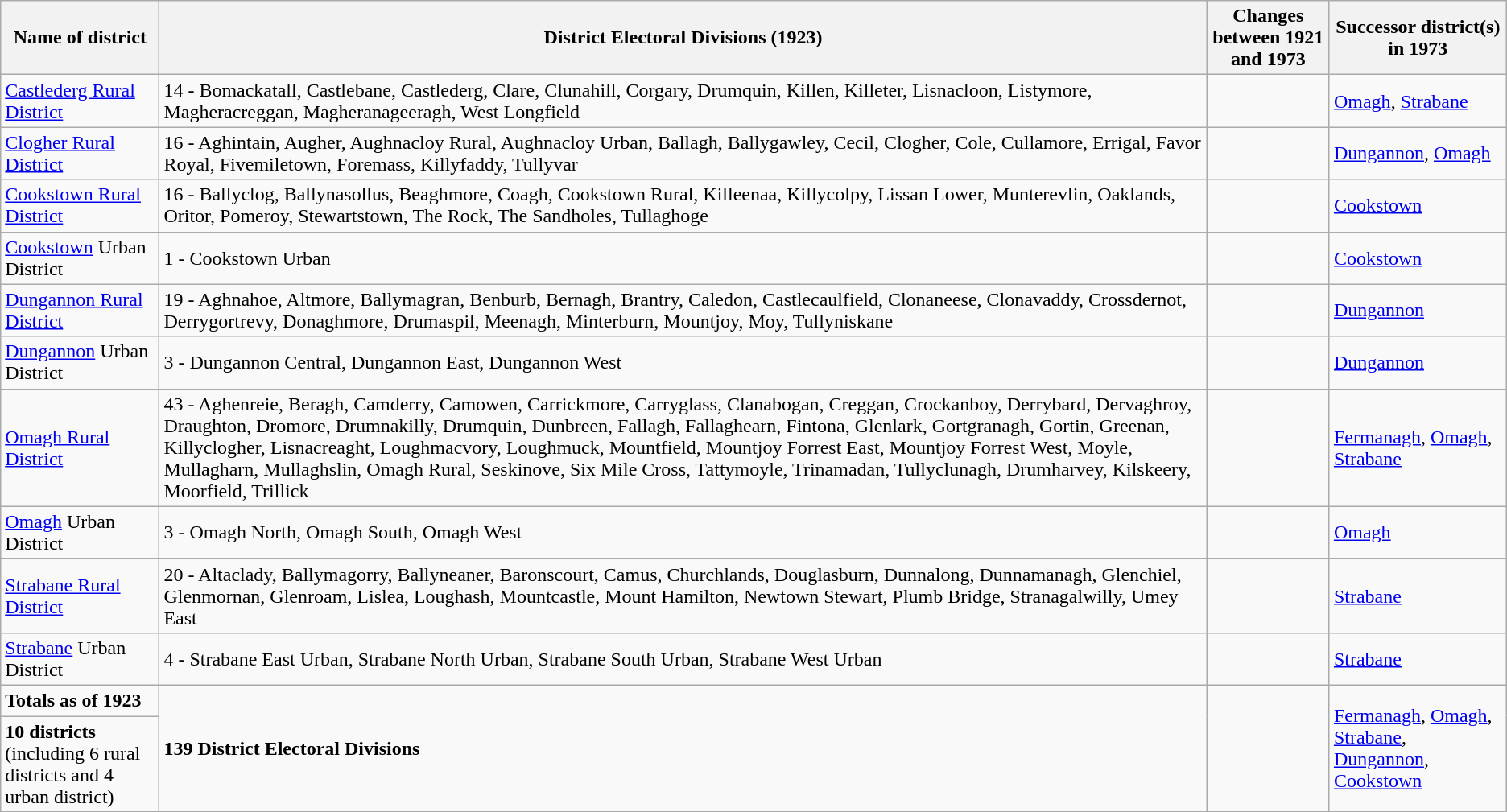<table class="wikitable">
<tr>
<th>Name of district</th>
<th>District Electoral Divisions (1923)</th>
<th>Changes between 1921 and 1973</th>
<th>Successor district(s) in 1973</th>
</tr>
<tr>
<td><a href='#'>Castlederg Rural District</a></td>
<td>14 - Bomackatall, Castlebane, Castlederg, Clare, Clunahill, Corgary, Drumquin, Killen, Killeter, Lisnacloon, Listymore, Magheracreggan, Magheranageeragh, West Longfield</td>
<td></td>
<td><a href='#'>Omagh</a>, <a href='#'>Strabane</a></td>
</tr>
<tr>
<td><a href='#'>Clogher Rural District</a></td>
<td>16 - Aghintain, Augher, Aughnacloy Rural, Aughnacloy Urban, Ballagh, Ballygawley, Cecil, Clogher, Cole, Cullamore, Errigal, Favor Royal, Fivemiletown, Foremass, Killyfaddy, Tullyvar</td>
<td></td>
<td><a href='#'>Dungannon</a>, <a href='#'>Omagh</a></td>
</tr>
<tr>
<td><a href='#'>Cookstown Rural District</a></td>
<td>16 - Ballyclog, Ballynasollus, Beaghmore, Coagh, Cookstown Rural, Killeenaa, Killycolpy, Lissan Lower, Munterevlin, Oaklands, Oritor, Pomeroy, Stewartstown, The Rock, The Sandholes, Tullaghoge</td>
<td></td>
<td><a href='#'>Cookstown</a></td>
</tr>
<tr>
<td><a href='#'>Cookstown</a> Urban District</td>
<td>1 - Cookstown Urban</td>
<td></td>
<td><a href='#'>Cookstown</a></td>
</tr>
<tr>
<td><a href='#'>Dungannon Rural District</a></td>
<td>19 - Aghnahoe, Altmore, Ballymagran, Benburb, Bernagh, Brantry, Caledon, Castlecaulfield, Clonaneese, Clonavaddy, Crossdernot, Derrygortrevy, Donaghmore, Drumaspil, Meenagh, Minterburn, Mountjoy, Moy, Tullyniskane</td>
<td></td>
<td><a href='#'>Dungannon</a></td>
</tr>
<tr>
<td><a href='#'>Dungannon</a> Urban District</td>
<td>3 - Dungannon Central, Dungannon East, Dungannon West</td>
<td></td>
<td><a href='#'>Dungannon</a></td>
</tr>
<tr>
<td><a href='#'>Omagh Rural District</a></td>
<td>43 - Aghenreie, Beragh, Camderry, Camowen, Carrickmore, Carryglass, Clanabogan, Creggan, Crockanboy, Derrybard, Dervaghroy, Draughton, Dromore, Drumnakilly, Drumquin, Dunbreen, Fallagh, Fallaghearn, Fintona, Glenlark, Gortgranagh, Gortin, Greenan, Killyclogher, Lisnacreaght, Loughmacvory, Loughmuck, Mountfield, Mountjoy Forrest East, Mountjoy Forrest West, Moyle, Mullagharn, Mullaghslin, Omagh Rural, Seskinove, Six Mile Cross, Tattymoyle, Trinamadan, Tullyclunagh, Drumharvey, Kilskeery, Moorfield, Trillick</td>
<td></td>
<td><a href='#'>Fermanagh</a>, <a href='#'>Omagh</a>, <a href='#'>Strabane</a></td>
</tr>
<tr>
<td><a href='#'>Omagh</a> Urban District</td>
<td>3 - Omagh North, Omagh South, Omagh West</td>
<td></td>
<td><a href='#'>Omagh</a></td>
</tr>
<tr>
<td><a href='#'>Strabane Rural District</a></td>
<td>20 - Altaclady, Ballymagorry, Ballyneaner, Baronscourt, Camus, Churchlands, Douglasburn, Dunnalong, Dunnamanagh, Glenchiel, Glenmornan, Glenroam, Lislea, Loughash, Mountcastle, Mount Hamilton, Newtown Stewart, Plumb Bridge, Stranagalwilly, Umey East</td>
<td></td>
<td><a href='#'>Strabane</a></td>
</tr>
<tr>
<td><a href='#'>Strabane</a> Urban District</td>
<td>4 - Strabane East Urban, Strabane North Urban, Strabane South Urban, Strabane West Urban</td>
<td></td>
<td><a href='#'>Strabane</a></td>
</tr>
<tr>
<td><strong>Totals as of 1923</strong></td>
<td rowspan="2"><strong>139 District Electoral Divisions</strong></td>
<td rowspan="2"></td>
<td rowspan="2"><a href='#'>Fermanagh</a>, <a href='#'>Omagh</a>, <a href='#'>Strabane</a>, <a href='#'>Dungannon</a>, <a href='#'>Cookstown</a></td>
</tr>
<tr>
<td><strong>10 districts</strong><br>(including 6 rural districts and 4 urban district)</td>
</tr>
</table>
